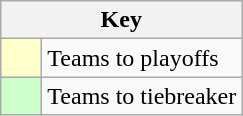<table class="wikitable" style="text-align: center;">
<tr>
<th colspan=2>Key</th>
</tr>
<tr>
<td style="background:#ffffcc; width:20px;"></td>
<td align=left>Teams to playoffs</td>
</tr>
<tr>
<td style="background:#ccffcc; width:20px;"></td>
<td align=left>Teams to tiebreaker</td>
</tr>
</table>
